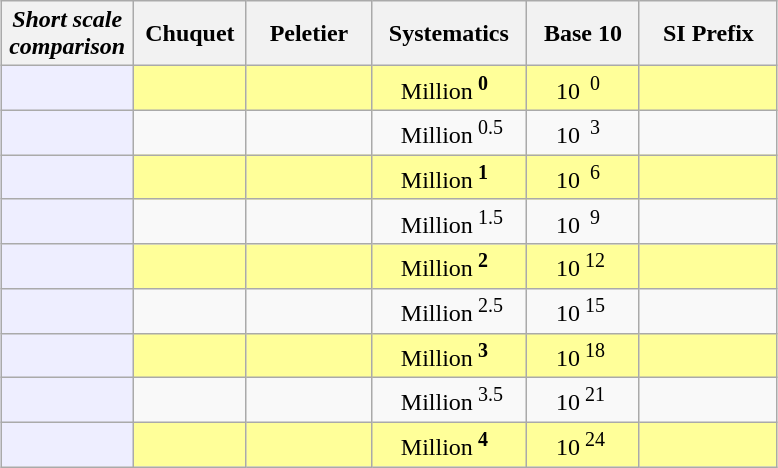<table class="wikitable" style="margin: auto;">
<tr>
<th bgcolor=#eeeeff><strong><em> Short scale <br>comparison</em></strong></th>
<th bgcolor=#eeeeff><strong> Chuquet </strong></th>
<th bgcolor=#eeeeff><strong>   Peletier   </strong></th>
<th bgcolor=#eeeeff><strong>  Systematics  </strong></th>
<th bgcolor=#eeeeff><strong>  Base 10  </strong></th>
<th bgcolor=#eeeeff><strong>   SI Prefix   </strong></th>
</tr>
<tr>
<td bgcolor=#eeeeff></td>
<td bgcolor=#ffff99></td>
<td bgcolor=#ffff99></td>
<td bgcolor=#ffff99>    Million<sup> <strong>0</strong></sup></td>
<td bgcolor=#ffff99>    10<sup>  0</sup></td>
<td bgcolor=#ffff99></td>
</tr>
<tr>
<td bgcolor=#eeeeff></td>
<td></td>
<td></td>
<td>    Million<sup> 0.5</sup></td>
<td>    10<sup>  3</sup></td>
<td></td>
</tr>
<tr>
<td bgcolor=#eeeeff></td>
<td bgcolor=#ffff99></td>
<td bgcolor=#ffff99></td>
<td bgcolor=#ffff99>    Million<sup> <strong>1</strong></sup></td>
<td bgcolor=#ffff99>    10<sup>  6</sup></td>
<td bgcolor=#ffff99></td>
</tr>
<tr>
<td bgcolor=#eeeeff></td>
<td></td>
<td></td>
<td>    Million<sup> 1.5</sup></td>
<td>    10<sup>  9</sup></td>
<td></td>
</tr>
<tr>
<td bgcolor=#eeeeff></td>
<td bgcolor=#ffff99></td>
<td bgcolor=#ffff99></td>
<td bgcolor=#ffff99>    Million<sup> <span><strong>2</strong></span></sup></td>
<td bgcolor=#ffff99>    10<sup> 12</sup></td>
<td bgcolor=#ffff99></td>
</tr>
<tr>
<td bgcolor=#eeeeff></td>
<td></td>
<td></td>
<td>    Million<sup> 2.5</sup></td>
<td>    10<sup> 15</sup></td>
<td></td>
</tr>
<tr>
<td bgcolor=#eeeeff></td>
<td bgcolor=#ffff99></td>
<td bgcolor=#ffff99></td>
<td bgcolor=#ffff99>    Million<sup> <span><strong>3</strong></span></sup></td>
<td bgcolor=#ffff99>    10<sup> 18</sup></td>
<td bgcolor=#ffff99></td>
</tr>
<tr>
<td bgcolor=#eeeeff></td>
<td></td>
<td></td>
<td>     Million<sup> 3.5</sup></td>
<td>    10<sup> 21</sup></td>
<td></td>
</tr>
<tr>
<td bgcolor=#eeeeff></td>
<td bgcolor=#ffff99></td>
<td bgcolor=#ffff99></td>
<td bgcolor=#ffff99>    Million<sup> <span><strong>4</strong></span></sup></td>
<td bgcolor=#ffff99>    10<sup> 24</sup></td>
<td bgcolor=#ffff99></td>
</tr>
</table>
